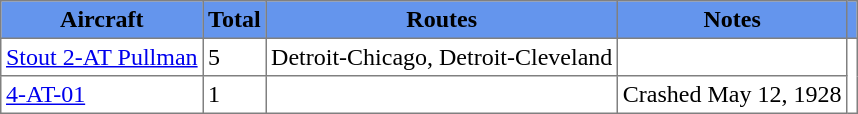<table class="toccolours sortable" border="1" cellpadding="3" style="margin:1em auto; border-collapse:collapse">
<tr bgcolor=#6495ED>
<th>Aircraft</th>
<th>Total</th>
<th>Routes</th>
<th>Notes</th>
<th></th>
</tr>
<tr>
<td><a href='#'>Stout 2-AT Pullman</a></td>
<td>5</td>
<td>Detroit-Chicago, Detroit-Cleveland</td>
<td></td>
</tr>
<tr>
<td><a href='#'>4-AT-01</a></td>
<td>1</td>
<td></td>
<td>Crashed May 12, 1928</td>
</tr>
</table>
